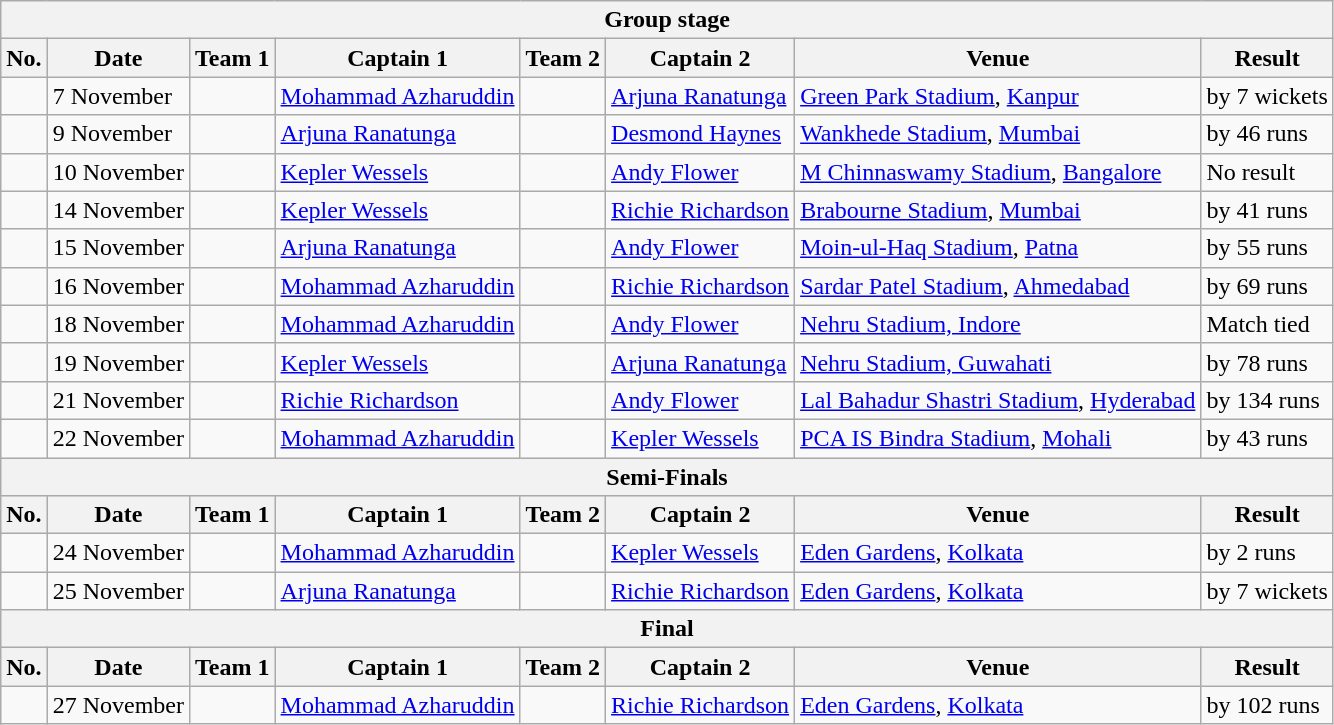<table class="wikitable">
<tr>
<th colspan="9">Group stage</th>
</tr>
<tr>
<th>No.</th>
<th>Date</th>
<th>Team 1</th>
<th>Captain 1</th>
<th>Team 2</th>
<th>Captain 2</th>
<th>Venue</th>
<th>Result</th>
</tr>
<tr>
<td></td>
<td>7 November</td>
<td></td>
<td><a href='#'>Mohammad Azharuddin</a></td>
<td></td>
<td><a href='#'>Arjuna Ranatunga</a></td>
<td><a href='#'>Green Park Stadium</a>, <a href='#'>Kanpur</a></td>
<td> by 7 wickets</td>
</tr>
<tr>
<td></td>
<td>9 November</td>
<td></td>
<td><a href='#'>Arjuna Ranatunga</a></td>
<td></td>
<td><a href='#'>Desmond Haynes</a></td>
<td><a href='#'>Wankhede Stadium</a>, <a href='#'>Mumbai</a></td>
<td> by 46 runs</td>
</tr>
<tr>
<td></td>
<td>10 November</td>
<td></td>
<td><a href='#'>Kepler Wessels</a></td>
<td></td>
<td><a href='#'>Andy Flower</a></td>
<td><a href='#'>M Chinnaswamy Stadium</a>, <a href='#'>Bangalore</a></td>
<td>No result</td>
</tr>
<tr>
<td></td>
<td>14 November</td>
<td></td>
<td><a href='#'>Kepler Wessels</a></td>
<td></td>
<td><a href='#'>Richie Richardson</a></td>
<td><a href='#'>Brabourne Stadium</a>, <a href='#'>Mumbai</a></td>
<td> by 41 runs</td>
</tr>
<tr>
<td></td>
<td>15 November</td>
<td></td>
<td><a href='#'>Arjuna Ranatunga</a></td>
<td></td>
<td><a href='#'>Andy Flower</a></td>
<td><a href='#'>Moin-ul-Haq Stadium</a>, <a href='#'>Patna</a></td>
<td> by 55 runs</td>
</tr>
<tr>
<td></td>
<td>16 November</td>
<td></td>
<td><a href='#'>Mohammad Azharuddin</a></td>
<td></td>
<td><a href='#'>Richie Richardson</a></td>
<td><a href='#'>Sardar Patel Stadium</a>, <a href='#'>Ahmedabad</a></td>
<td> by 69 runs</td>
</tr>
<tr>
<td></td>
<td>18 November</td>
<td></td>
<td><a href='#'>Mohammad Azharuddin</a></td>
<td></td>
<td><a href='#'>Andy Flower</a></td>
<td><a href='#'>Nehru Stadium, Indore</a></td>
<td>Match tied</td>
</tr>
<tr>
<td></td>
<td>19 November</td>
<td></td>
<td><a href='#'>Kepler Wessels</a></td>
<td></td>
<td><a href='#'>Arjuna Ranatunga</a></td>
<td><a href='#'>Nehru Stadium, Guwahati</a></td>
<td> by 78 runs</td>
</tr>
<tr>
<td></td>
<td>21 November</td>
<td></td>
<td><a href='#'>Richie Richardson</a></td>
<td></td>
<td><a href='#'>Andy Flower</a></td>
<td><a href='#'>Lal Bahadur Shastri Stadium</a>, <a href='#'>Hyderabad</a></td>
<td> by 134 runs</td>
</tr>
<tr>
<td></td>
<td>22 November</td>
<td></td>
<td><a href='#'>Mohammad Azharuddin</a></td>
<td></td>
<td><a href='#'>Kepler Wessels</a></td>
<td><a href='#'>PCA IS Bindra Stadium</a>, <a href='#'>Mohali</a></td>
<td> by 43 runs</td>
</tr>
<tr>
<th colspan="9">Semi-Finals</th>
</tr>
<tr>
<th>No.</th>
<th>Date</th>
<th>Team 1</th>
<th>Captain 1</th>
<th>Team 2</th>
<th>Captain 2</th>
<th>Venue</th>
<th>Result</th>
</tr>
<tr>
<td></td>
<td>24 November</td>
<td></td>
<td><a href='#'>Mohammad Azharuddin</a></td>
<td></td>
<td><a href='#'>Kepler Wessels</a></td>
<td><a href='#'>Eden Gardens</a>, <a href='#'>Kolkata</a></td>
<td> by 2 runs</td>
</tr>
<tr>
<td></td>
<td>25 November</td>
<td></td>
<td><a href='#'>Arjuna Ranatunga</a></td>
<td></td>
<td><a href='#'>Richie Richardson</a></td>
<td><a href='#'>Eden Gardens</a>, <a href='#'>Kolkata</a></td>
<td> by 7 wickets</td>
</tr>
<tr>
<th colspan="9">Final</th>
</tr>
<tr>
<th>No.</th>
<th>Date</th>
<th>Team 1</th>
<th>Captain 1</th>
<th>Team 2</th>
<th>Captain 2</th>
<th>Venue</th>
<th>Result</th>
</tr>
<tr>
<td></td>
<td>27 November</td>
<td></td>
<td><a href='#'>Mohammad Azharuddin</a></td>
<td></td>
<td><a href='#'>Richie Richardson</a></td>
<td><a href='#'>Eden Gardens</a>, <a href='#'>Kolkata</a></td>
<td> by 102 runs</td>
</tr>
</table>
